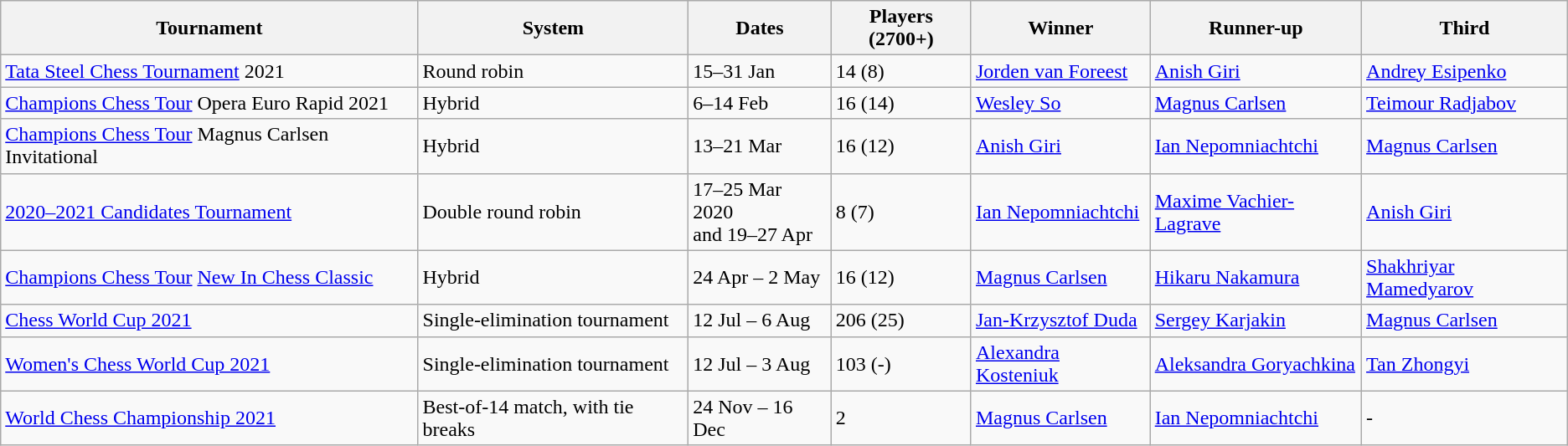<table class="wikitable">
<tr>
<th>Tournament</th>
<th>System</th>
<th>Dates</th>
<th>Players (2700+)</th>
<th>Winner</th>
<th>Runner-up</th>
<th>Third</th>
</tr>
<tr>
<td><a href='#'>Tata Steel Chess Tournament</a> 2021</td>
<td>Round robin</td>
<td>15–31 Jan</td>
<td>14 (8)</td>
<td> <a href='#'>Jorden van Foreest</a></td>
<td> <a href='#'>Anish Giri</a></td>
<td> <a href='#'>Andrey Esipenko</a></td>
</tr>
<tr>
<td><a href='#'>Champions Chess Tour</a> Opera Euro Rapid 2021</td>
<td>Hybrid</td>
<td>6–14 Feb</td>
<td>16 (14)</td>
<td> <a href='#'>Wesley So</a></td>
<td> <a href='#'>Magnus Carlsen</a></td>
<td> <a href='#'>Teimour Radjabov</a></td>
</tr>
<tr>
<td><a href='#'>Champions Chess Tour</a> Magnus Carlsen Invitational</td>
<td>Hybrid</td>
<td>13–21 Mar</td>
<td>16 (12)</td>
<td> <a href='#'>Anish Giri</a></td>
<td> <a href='#'>Ian Nepomniachtchi</a></td>
<td> <a href='#'>Magnus Carlsen</a></td>
</tr>
<tr>
<td><a href='#'>2020–2021 Candidates Tournament</a></td>
<td>Double round robin</td>
<td>17–25 Mar 2020<br>and 19–27 Apr</td>
<td>8 (7)</td>
<td> <a href='#'>Ian Nepomniachtchi</a></td>
<td> <a href='#'>Maxime Vachier-Lagrave</a></td>
<td> <a href='#'>Anish Giri</a></td>
</tr>
<tr>
<td><a href='#'>Champions Chess Tour</a> <a href='#'>New In Chess Classic</a></td>
<td>Hybrid</td>
<td>24 Apr – 2 May</td>
<td>16 (12)</td>
<td> <a href='#'>Magnus Carlsen</a></td>
<td> <a href='#'>Hikaru Nakamura</a></td>
<td> <a href='#'>Shakhriyar Mamedyarov</a></td>
</tr>
<tr>
<td><a href='#'>Chess World Cup 2021</a></td>
<td>Single-elimination tournament</td>
<td>12 Jul – 6 Aug</td>
<td>206 (25)</td>
<td> <a href='#'>Jan-Krzysztof Duda</a></td>
<td> <a href='#'>Sergey Karjakin</a></td>
<td> <a href='#'>Magnus Carlsen</a></td>
</tr>
<tr>
<td><a href='#'>Women's Chess World Cup 2021</a></td>
<td>Single-elimination tournament</td>
<td>12 Jul – 3 Aug</td>
<td>103 (-)</td>
<td> <a href='#'>Alexandra Kosteniuk</a></td>
<td> <a href='#'>Aleksandra Goryachkina</a></td>
<td> <a href='#'>Tan Zhongyi</a></td>
</tr>
<tr>
<td><a href='#'>World Chess Championship 2021</a></td>
<td>Best-of-14 match, with tie breaks</td>
<td>24 Nov – 16 Dec</td>
<td>2</td>
<td> <a href='#'>Magnus Carlsen</a></td>
<td> <a href='#'>Ian Nepomniachtchi</a></td>
<td>-</td>
</tr>
</table>
